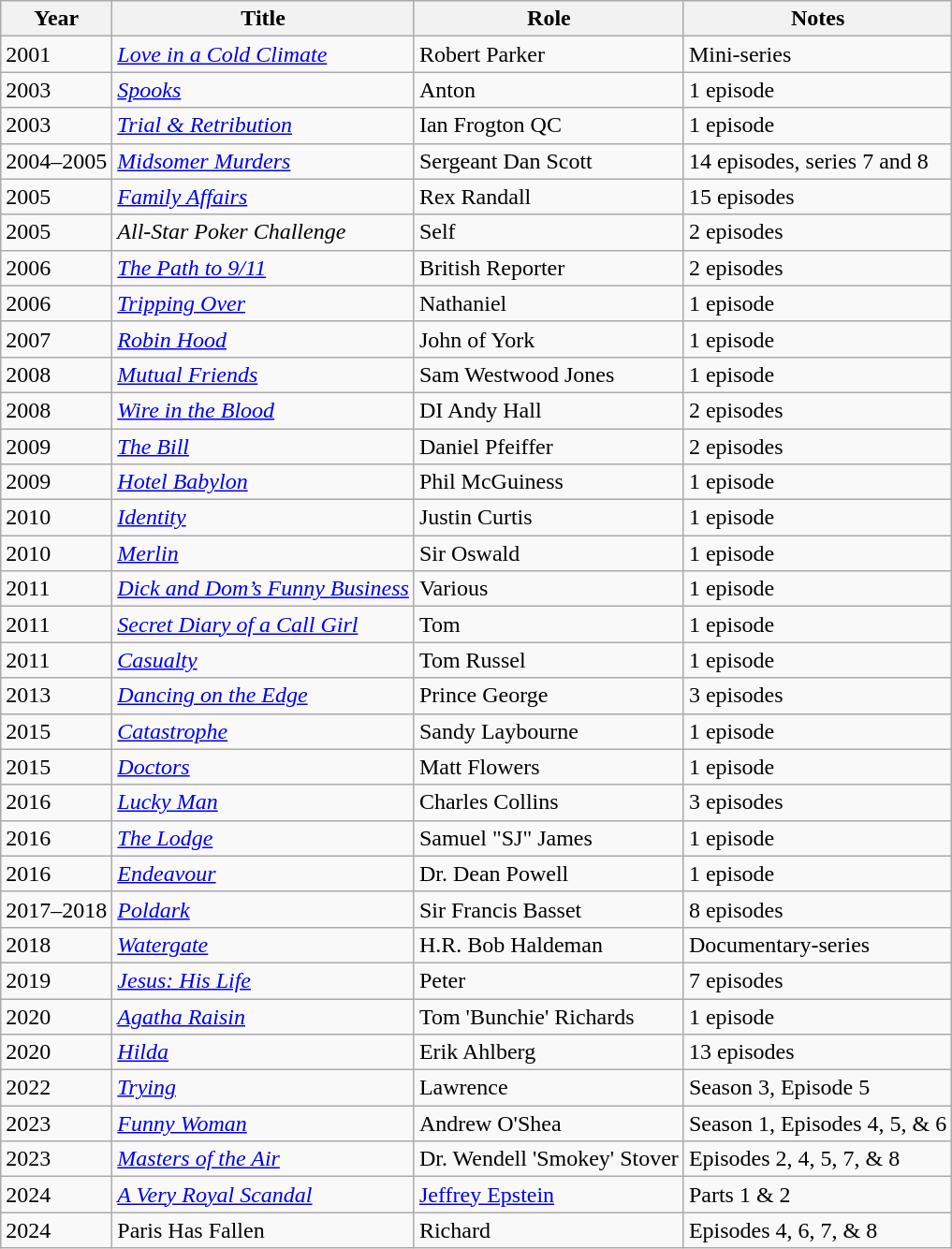<table class="wikitable sortable">
<tr>
<th>Year</th>
<th>Title</th>
<th>Role</th>
<th>Notes</th>
</tr>
<tr>
<td>2001</td>
<td><em><a href='#'>Love in a Cold Climate</a></em></td>
<td>Robert Parker</td>
<td>Mini-series</td>
</tr>
<tr>
<td>2003</td>
<td><em><a href='#'>Spooks</a></em></td>
<td>Anton</td>
<td>1 episode</td>
</tr>
<tr>
<td>2003</td>
<td><em><a href='#'>Trial & Retribution</a></em></td>
<td>Ian Frogton QC</td>
<td>1 episode</td>
</tr>
<tr>
<td>2004–2005</td>
<td><em><a href='#'>Midsomer Murders</a></em></td>
<td>Sergeant Dan Scott</td>
<td>14 episodes, series 7 and 8</td>
</tr>
<tr>
<td>2005</td>
<td><em><a href='#'>Family Affairs</a></em></td>
<td>Rex Randall</td>
<td>15 episodes</td>
</tr>
<tr>
<td>2005</td>
<td><em>All-Star Poker Challenge</em></td>
<td>Self</td>
<td>2 episodes</td>
</tr>
<tr>
<td>2006</td>
<td><em><a href='#'>The Path to 9/11</a></em></td>
<td>British Reporter</td>
<td>2 episodes</td>
</tr>
<tr>
<td>2006</td>
<td><em><a href='#'>Tripping Over</a></em></td>
<td>Nathaniel</td>
<td>1 episode</td>
</tr>
<tr>
<td>2007</td>
<td><em><a href='#'>Robin Hood</a></em></td>
<td>John of York</td>
<td>1 episode</td>
</tr>
<tr>
<td>2008</td>
<td><em><a href='#'>Mutual Friends</a></em></td>
<td>Sam Westwood Jones</td>
<td>1 episode</td>
</tr>
<tr>
<td>2008</td>
<td><em><a href='#'>Wire in the Blood</a></em></td>
<td>DI Andy Hall</td>
<td>2 episodes</td>
</tr>
<tr>
<td>2009</td>
<td><em><a href='#'>The Bill</a></em></td>
<td>Daniel Pfeiffer</td>
<td>2 episodes</td>
</tr>
<tr>
<td>2009</td>
<td><em><a href='#'>Hotel Babylon</a></em></td>
<td>Phil McGuiness</td>
<td>1 episode</td>
</tr>
<tr>
<td>2010</td>
<td><em><a href='#'>Identity</a></em></td>
<td>Justin Curtis</td>
<td>1 episode</td>
</tr>
<tr>
<td>2010</td>
<td><em><a href='#'>Merlin</a></em></td>
<td>Sir Oswald</td>
<td>1 episode</td>
</tr>
<tr>
<td>2011</td>
<td><em><a href='#'>Dick and Dom’s Funny Business</a></em></td>
<td>Various</td>
<td>1 episode</td>
</tr>
<tr>
<td>2011</td>
<td><em><a href='#'>Secret Diary of a Call Girl</a></em></td>
<td>Tom</td>
<td>1 episode</td>
</tr>
<tr>
<td>2011</td>
<td><em><a href='#'>Casualty</a></em></td>
<td>Tom Russel</td>
<td>1 episode</td>
</tr>
<tr>
<td>2013</td>
<td><em><a href='#'>Dancing on the Edge</a></em></td>
<td>Prince George</td>
<td>3 episodes</td>
</tr>
<tr>
<td>2015</td>
<td><em><a href='#'>Catastrophe</a></em></td>
<td>Sandy Laybourne</td>
<td>1 episode</td>
</tr>
<tr>
<td>2015</td>
<td><em><a href='#'>Doctors</a></em></td>
<td>Matt Flowers</td>
<td>1 episode</td>
</tr>
<tr>
<td>2016</td>
<td><em><a href='#'>Lucky Man</a></em></td>
<td>Charles Collins</td>
<td>3 episodes</td>
</tr>
<tr>
<td>2016</td>
<td><em><a href='#'>The Lodge</a></em></td>
<td>Samuel "SJ" James</td>
<td>1 episode</td>
</tr>
<tr>
<td>2016</td>
<td><em><a href='#'>Endeavour</a></em></td>
<td>Dr. Dean Powell</td>
<td>1 episode</td>
</tr>
<tr>
<td>2017–2018</td>
<td><em><a href='#'>Poldark</a></em></td>
<td>Sir Francis Basset</td>
<td>8 episodes</td>
</tr>
<tr>
<td>2018</td>
<td><em><a href='#'>Watergate</a></em></td>
<td>H.R. Bob Haldeman</td>
<td>Documentary-series</td>
</tr>
<tr>
<td>2019</td>
<td><em><a href='#'>Jesus: His Life</a></em></td>
<td>Peter</td>
<td>7 episodes</td>
</tr>
<tr>
<td>2020</td>
<td><em><a href='#'>Agatha Raisin</a></em></td>
<td>Tom 'Bunchie' Richards</td>
<td>1 episode</td>
</tr>
<tr>
<td>2020</td>
<td><em><a href='#'>Hilda</a></em></td>
<td>Erik Ahlberg</td>
<td>13 episodes</td>
</tr>
<tr>
<td>2022</td>
<td><em><a href='#'>Trying</a></em></td>
<td>Lawrence</td>
<td>Season 3, Episode 5</td>
</tr>
<tr>
<td>2023</td>
<td><em><a href='#'>Funny Woman</a></em></td>
<td>Andrew O'Shea</td>
<td>Season 1, Episodes 4, 5, & 6</td>
</tr>
<tr>
<td>2023</td>
<td><em><a href='#'>Masters of the Air</a></em></td>
<td>Dr. Wendell 'Smokey' Stover</td>
<td>Episodes 2, 4, 5, 7, & 8</td>
</tr>
<tr>
<td>2024</td>
<td><em><a href='#'>A Very Royal Scandal</a></em></td>
<td><a href='#'>Jeffrey Epstein</a></td>
<td>Parts 1 & 2</td>
</tr>
<tr>
<td>2024</td>
<td>Paris Has Fallen</td>
<td>Richard</td>
<td>Episodes 4, 6, 7, & 8</td>
</tr>
</table>
